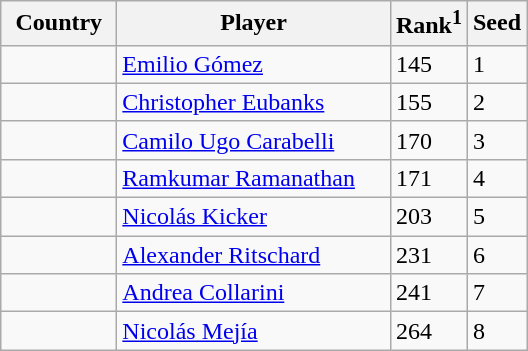<table class="sortable wikitable">
<tr>
<th width="70">Country</th>
<th width="175">Player</th>
<th>Rank<sup>1</sup></th>
<th>Seed</th>
</tr>
<tr>
<td></td>
<td><a href='#'>Emilio Gómez</a></td>
<td>145</td>
<td>1</td>
</tr>
<tr>
<td></td>
<td><a href='#'>Christopher Eubanks</a></td>
<td>155</td>
<td>2</td>
</tr>
<tr>
<td></td>
<td><a href='#'>Camilo Ugo Carabelli</a></td>
<td>170</td>
<td>3</td>
</tr>
<tr>
<td></td>
<td><a href='#'>Ramkumar Ramanathan</a></td>
<td>171</td>
<td>4</td>
</tr>
<tr>
<td></td>
<td><a href='#'>Nicolás Kicker</a></td>
<td>203</td>
<td>5</td>
</tr>
<tr>
<td></td>
<td><a href='#'>Alexander Ritschard</a></td>
<td>231</td>
<td>6</td>
</tr>
<tr>
<td></td>
<td><a href='#'>Andrea Collarini</a></td>
<td>241</td>
<td>7</td>
</tr>
<tr>
<td></td>
<td><a href='#'>Nicolás Mejía</a></td>
<td>264</td>
<td>8</td>
</tr>
</table>
